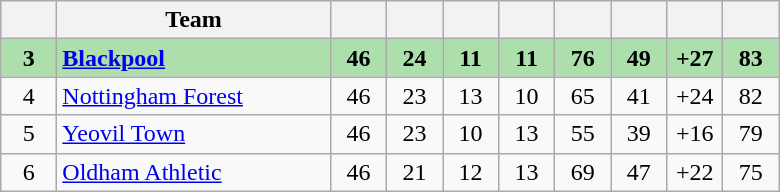<table class="wikitable" style="text-align:center">
<tr>
<th width="30"></th>
<th width="175">Team</th>
<th width="30"></th>
<th width="30"></th>
<th width="30"></th>
<th width="30"></th>
<th width="30"></th>
<th width="30"></th>
<th width="30"></th>
<th width="30"></th>
</tr>
<tr bgcolor=#ADDFAD>
<td><strong>3</strong></td>
<td align=left><strong><a href='#'>Blackpool</a></strong></td>
<td><strong>46</strong></td>
<td><strong>24</strong></td>
<td><strong>11</strong></td>
<td><strong>11</strong></td>
<td><strong>76</strong></td>
<td><strong>49</strong></td>
<td><strong>+27</strong></td>
<td><strong>83</strong></td>
</tr>
<tr>
<td>4</td>
<td align=left><a href='#'>Nottingham Forest</a></td>
<td>46</td>
<td>23</td>
<td>13</td>
<td>10</td>
<td>65</td>
<td>41</td>
<td>+24</td>
<td>82</td>
</tr>
<tr>
<td>5</td>
<td align=left><a href='#'>Yeovil Town</a></td>
<td>46</td>
<td>23</td>
<td>10</td>
<td>13</td>
<td>55</td>
<td>39</td>
<td>+16</td>
<td>79</td>
</tr>
<tr>
<td>6</td>
<td align=left><a href='#'>Oldham Athletic</a></td>
<td>46</td>
<td>21</td>
<td>12</td>
<td>13</td>
<td>69</td>
<td>47</td>
<td>+22</td>
<td>75</td>
</tr>
</table>
